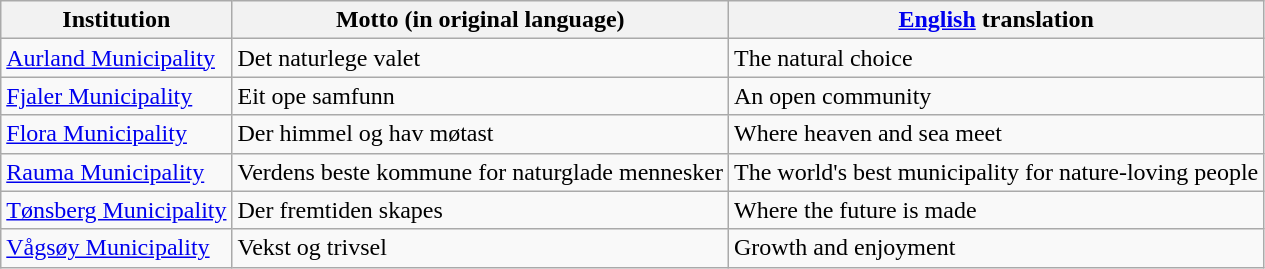<table class="wikitable" | align="center">
<tr>
<th>Institution</th>
<th>Motto (in original language)</th>
<th><a href='#'>English</a> translation</th>
</tr>
<tr>
<td><a href='#'>Aurland Municipality</a></td>
<td>Det naturlege valet </td>
<td>The natural choice</td>
</tr>
<tr>
<td><a href='#'>Fjaler Municipality</a></td>
<td>Eit ope samfunn </td>
<td>An open community</td>
</tr>
<tr>
<td><a href='#'>Flora Municipality</a></td>
<td>Der himmel og hav møtast </td>
<td>Where heaven and sea meet</td>
</tr>
<tr>
<td><a href='#'>Rauma Municipality</a></td>
<td>Verdens beste kommune for naturglade mennesker </td>
<td>The world's best municipality for nature-loving people</td>
</tr>
<tr>
<td><a href='#'>Tønsberg Municipality</a></td>
<td>Der fremtiden skapes </td>
<td>Where the future is made</td>
</tr>
<tr>
<td><a href='#'>Vågsøy Municipality</a></td>
<td>Vekst og trivsel </td>
<td>Growth and enjoyment</td>
</tr>
</table>
